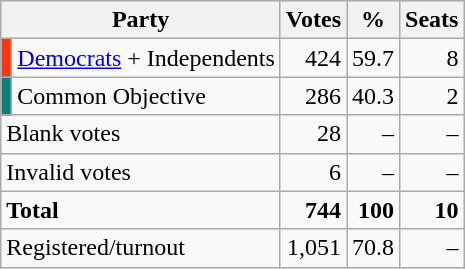<table class=wikitable style=text-align:right>
<tr>
<th colspan="2">Party</th>
<th>Votes</th>
<th>%</th>
<th>Seats</th>
</tr>
<tr>
<td bgcolor="#FF350F"></td>
<td align="left"><a href='#'>Democrats</a> + Independents</td>
<td>424</td>
<td>59.7</td>
<td>8</td>
</tr>
<tr>
<td bgcolor="#09807a"></td>
<td align="left">Common Objective</td>
<td>286</td>
<td>40.3</td>
<td>2</td>
</tr>
<tr>
<td colspan=2 align=left>Blank votes</td>
<td>28</td>
<td>–</td>
<td>–</td>
</tr>
<tr>
<td colspan=2 align=left>Invalid votes</td>
<td>6</td>
<td>–</td>
<td>–</td>
</tr>
<tr>
<td colspan=2 align=left><strong>Total</strong></td>
<td><strong>744</strong></td>
<td><strong>100</strong></td>
<td><strong>10</strong></td>
</tr>
<tr>
<td colspan=2 align=left>Registered/turnout</td>
<td>1,051</td>
<td>70.8</td>
<td>–</td>
</tr>
</table>
